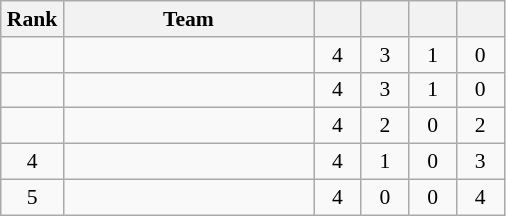<table class="wikitable" style="text-align:center; font-size:90%;">
<tr>
<th width=35>Rank</th>
<th width=160>Team</th>
<th width=25></th>
<th width=25></th>
<th width=25></th>
<th width=25></th>
</tr>
<tr>
<td></td>
<td align=left></td>
<td>4</td>
<td>3</td>
<td>1</td>
<td>0</td>
</tr>
<tr>
<td></td>
<td align=left></td>
<td>4</td>
<td>3</td>
<td>1</td>
<td>0</td>
</tr>
<tr>
<td></td>
<td align=left></td>
<td>4</td>
<td>2</td>
<td>0</td>
<td>2</td>
</tr>
<tr>
<td>4</td>
<td align=left></td>
<td>4</td>
<td>1</td>
<td>0</td>
<td>3</td>
</tr>
<tr>
<td>5</td>
<td align=left></td>
<td>4</td>
<td>0</td>
<td>0</td>
<td>4</td>
</tr>
</table>
